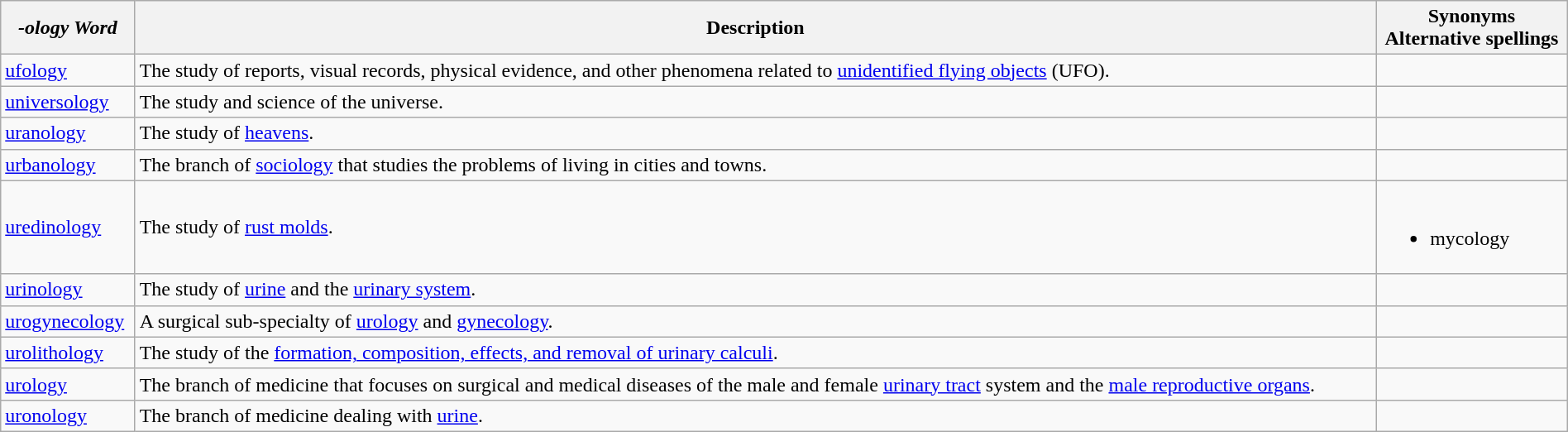<table class="wikitable" style="width:100%;">
<tr>
<th><em>-ology Word</em></th>
<th>Description</th>
<th>Synonyms<br>Alternative spellings</th>
</tr>
<tr>
<td><a href='#'>ufology</a></td>
<td>The study of reports, visual records, physical evidence, and other phenomena related to <a href='#'>unidentified flying objects</a> (UFO).</td>
<td></td>
</tr>
<tr>
<td><a href='#'>universology</a></td>
<td>The study and science of the universe.</td>
<td></td>
</tr>
<tr>
<td><a href='#'>uranology</a></td>
<td>The study of <a href='#'>heavens</a>.</td>
<td></td>
</tr>
<tr>
<td><a href='#'>urbanology</a></td>
<td>The branch of <a href='#'>sociology</a> that studies the problems of living in cities and towns.</td>
<td></td>
</tr>
<tr>
<td><a href='#'>uredinology</a></td>
<td>The study of <a href='#'>rust molds</a>.</td>
<td><br><ul><li>mycology</li></ul></td>
</tr>
<tr>
<td><a href='#'>urinology</a></td>
<td>The study of <a href='#'>urine</a> and the <a href='#'>urinary system</a>.</td>
<td></td>
</tr>
<tr>
<td><a href='#'>urogynecology</a></td>
<td>A surgical sub-specialty of <a href='#'>urology</a> and <a href='#'>gynecology</a>.</td>
<td></td>
</tr>
<tr>
<td><a href='#'>urolithology</a></td>
<td>The study of the <a href='#'>formation, composition, effects, and removal of urinary calculi</a>.</td>
<td></td>
</tr>
<tr>
<td><a href='#'>urology</a></td>
<td>The branch of medicine that focuses on surgical and medical diseases of the male and female <a href='#'>urinary tract</a> system and the <a href='#'>male reproductive organs</a>.</td>
<td></td>
</tr>
<tr>
<td><a href='#'>uronology</a></td>
<td>The branch of medicine dealing with <a href='#'>urine</a>.</td>
<td></td>
</tr>
</table>
